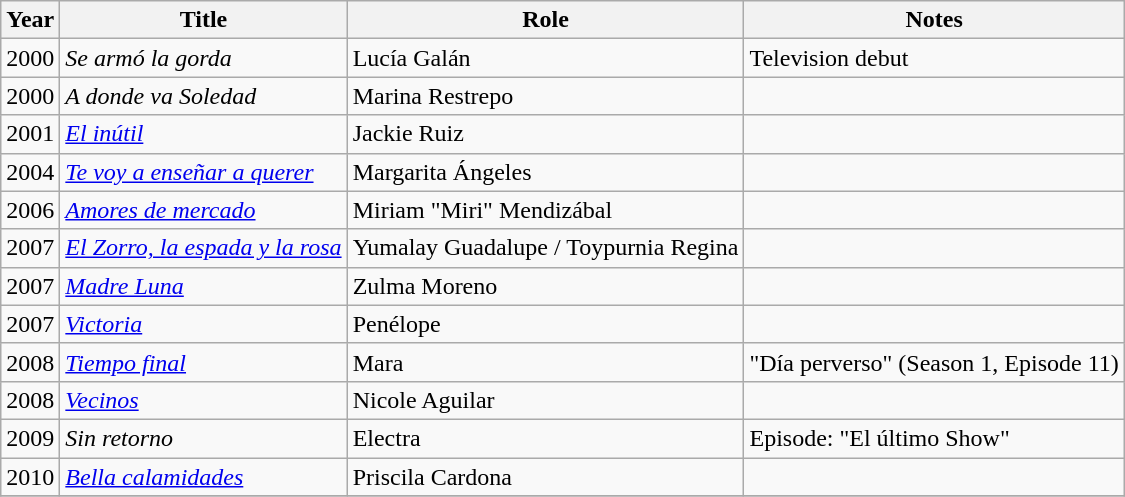<table class="wikitable sortable">
<tr>
<th>Year</th>
<th>Title</th>
<th>Role</th>
<th>Notes</th>
</tr>
<tr>
<td>2000</td>
<td><em>Se armó la gorda</em></td>
<td>Lucía Galán</td>
<td>Television debut</td>
</tr>
<tr>
<td>2000</td>
<td><em>A donde va Soledad</em></td>
<td>Marina Restrepo</td>
<td></td>
</tr>
<tr>
<td>2001</td>
<td><em><a href='#'>El inútil</a></em></td>
<td>Jackie Ruiz</td>
<td></td>
</tr>
<tr>
<td>2004</td>
<td><em><a href='#'>Te voy a enseñar a querer</a></em></td>
<td>Margarita Ángeles</td>
<td></td>
</tr>
<tr>
<td>2006</td>
<td><em><a href='#'>Amores de mercado</a></em></td>
<td>Miriam "Miri" Mendizábal</td>
<td></td>
</tr>
<tr>
<td>2007</td>
<td><em><a href='#'>El Zorro, la espada y la rosa</a></em></td>
<td>Yumalay Guadalupe / Toypurnia Regina</td>
<td></td>
</tr>
<tr>
<td>2007</td>
<td><em><a href='#'>Madre Luna</a></em></td>
<td>Zulma Moreno</td>
<td></td>
</tr>
<tr>
<td>2007</td>
<td><em><a href='#'>Victoria</a></em></td>
<td>Penélope</td>
<td></td>
</tr>
<tr>
<td>2008</td>
<td><em><a href='#'>Tiempo final</a></em></td>
<td>Mara</td>
<td>"Día perverso" (Season 1, Episode 11)</td>
</tr>
<tr>
<td>2008</td>
<td><em><a href='#'>Vecinos</a></em></td>
<td>Nicole Aguilar</td>
<td></td>
</tr>
<tr>
<td>2009</td>
<td><em>Sin retorno</em></td>
<td>Electra</td>
<td>Episode: "El último Show"</td>
</tr>
<tr>
<td>2010</td>
<td><em><a href='#'>Bella calamidades</a></em></td>
<td>Priscila Cardona</td>
<td></td>
</tr>
<tr>
</tr>
</table>
